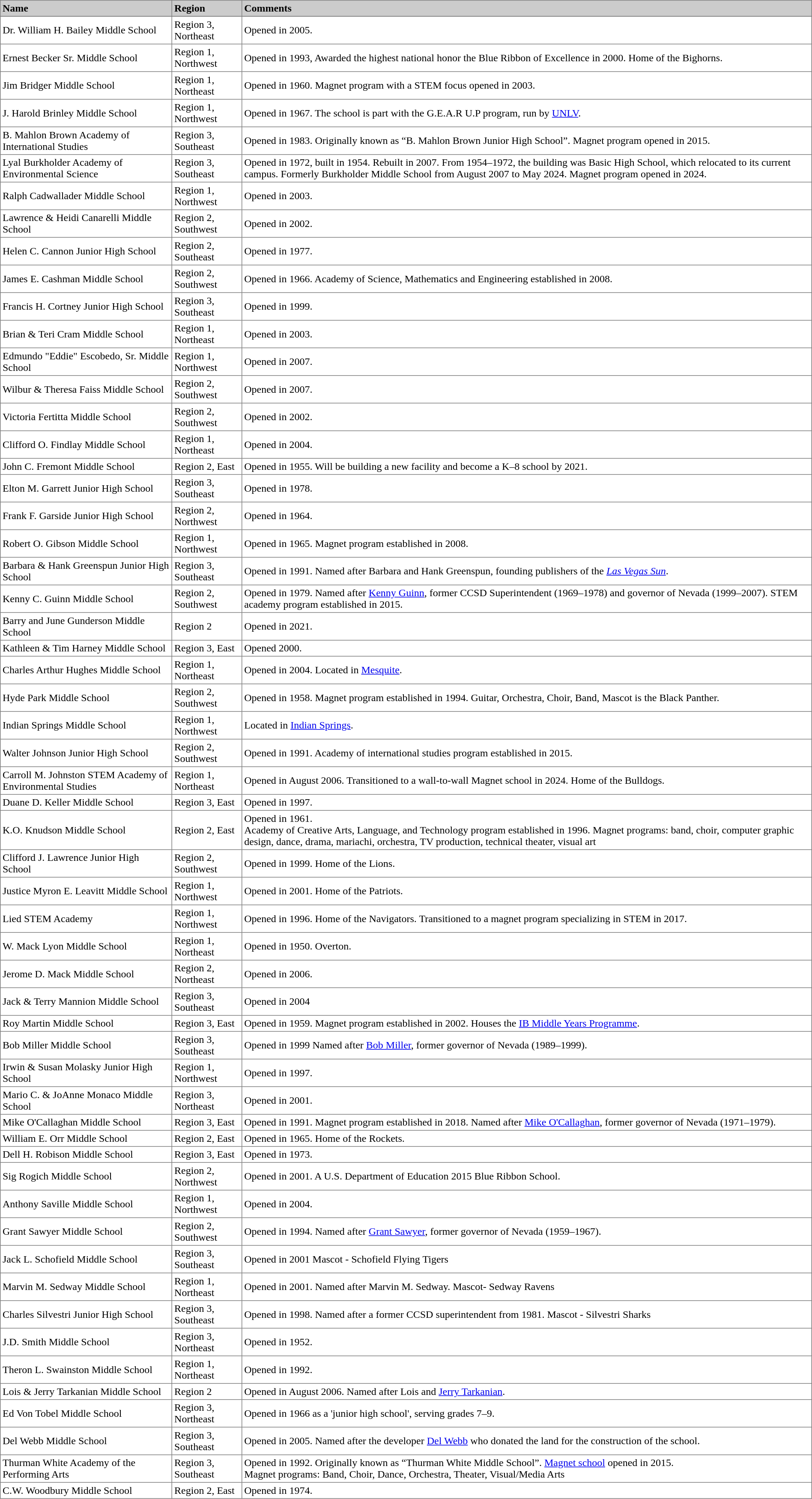<table cellpadding="3" cellspacing="0" border="1" style="width:auto; border-collapse:collapse;">
<tr style="background:#ccc;">
<td><strong>Name</strong></td>
<td><strong>Region</strong></td>
<td><strong>Comments</strong></td>
</tr>
<tr>
</tr>
<tr>
<td>Dr. William H. Bailey Middle School</td>
<td>Region 3, Northeast</td>
<td>Opened in 2005.</td>
</tr>
<tr>
<td>Ernest Becker Sr. Middle School</td>
<td>Region 1, Northwest</td>
<td>Opened in 1993, Awarded the highest national honor the Blue Ribbon of Excellence in 2000. Home of the Bighorns.</td>
</tr>
<tr>
<td>Jim Bridger Middle School</td>
<td>Region 1, Northeast</td>
<td>Opened in 1960. Magnet program with a STEM focus opened in 2003.</td>
</tr>
<tr>
<td>J. Harold Brinley Middle School</td>
<td>Region 1, Northwest</td>
<td>Opened in 1967. The school is part with the G.E.A.R U.P program, run by <a href='#'>UNLV</a>.</td>
</tr>
<tr>
<td>B. Mahlon Brown Academy of International Studies</td>
<td>Region 3, Southeast</td>
<td>Opened in 1983. Originally known as “B. Mahlon Brown Junior High School”. Magnet program opened in 2015.</td>
</tr>
<tr>
<td>Lyal Burkholder Academy of Environmental Science</td>
<td>Region 3, Southeast</td>
<td>Opened in 1972, built in 1954. Rebuilt in 2007. From 1954–1972, the building was Basic High School, which relocated to its current campus. Formerly Burkholder Middle School from August 2007 to May 2024. Magnet program opened in 2024.</td>
</tr>
<tr>
<td>Ralph Cadwallader Middle School</td>
<td>Region 1, Northwest</td>
<td>Opened in 2003.</td>
</tr>
<tr>
<td>Lawrence & Heidi Canarelli Middle School</td>
<td>Region 2, Southwest</td>
<td>Opened in 2002.</td>
</tr>
<tr>
<td>Helen C. Cannon Junior High School</td>
<td>Region 2, Southeast</td>
<td>Opened in 1977.</td>
</tr>
<tr>
<td>James E. Cashman Middle School</td>
<td>Region 2, Southwest</td>
<td>Opened in 1966. Academy of Science, Mathematics and Engineering established in 2008.</td>
</tr>
<tr>
<td>Francis H. Cortney Junior High School</td>
<td>Region 3, Southeast</td>
<td>Opened in 1999.</td>
</tr>
<tr>
<td>Brian & Teri Cram Middle School</td>
<td>Region 1, Northeast</td>
<td>Opened in 2003.</td>
</tr>
<tr>
<td>Edmundo "Eddie" Escobedo, Sr. Middle School</td>
<td>Region 1, Northwest</td>
<td>Opened in 2007.</td>
</tr>
<tr>
<td>Wilbur & Theresa Faiss Middle School</td>
<td>Region 2, Southwest</td>
<td>Opened in 2007.</td>
</tr>
<tr>
<td>Victoria Fertitta Middle School</td>
<td>Region 2, Southwest</td>
<td>Opened in 2002.</td>
</tr>
<tr>
<td>Clifford O. Findlay Middle School</td>
<td>Region 1, Northeast</td>
<td>Opened in 2004.</td>
</tr>
<tr>
<td>John C. Fremont Middle School</td>
<td>Region 2, East</td>
<td>Opened in 1955. Will be building a new facility and become a K–8 school by 2021.</td>
</tr>
<tr>
<td>Elton M. Garrett Junior High School</td>
<td>Region 3, Southeast</td>
<td>Opened in 1978.</td>
</tr>
<tr>
<td>Frank F. Garside Junior High School</td>
<td>Region 2, Northwest</td>
<td>Opened in 1964.</td>
</tr>
<tr>
<td>Robert O. Gibson Middle School</td>
<td>Region 1, Northwest</td>
<td>Opened in 1965. Magnet program established in 2008.</td>
</tr>
<tr>
<td>Barbara & Hank Greenspun Junior High School</td>
<td>Region 3, Southeast</td>
<td>Opened in 1991. Named after Barbara and Hank Greenspun, founding publishers of the <em><a href='#'>Las Vegas Sun</a></em>.</td>
</tr>
<tr>
<td>Kenny C. Guinn Middle School</td>
<td>Region 2, Southwest</td>
<td>Opened in 1979. Named after <a href='#'>Kenny Guinn</a>, former CCSD Superintendent (1969–1978) and governor of Nevada (1999–2007). STEM academy program established in 2015.</td>
</tr>
<tr>
<td>Barry and June Gunderson Middle School</td>
<td>Region 2</td>
<td>Opened in 2021.</td>
</tr>
<tr>
<td>Kathleen & Tim Harney Middle School</td>
<td>Region 3, East</td>
<td>Opened 2000.</td>
</tr>
<tr>
<td>Charles Arthur Hughes Middle School</td>
<td>Region 1, Northeast</td>
<td>Opened in 2004. Located in <a href='#'>Mesquite</a>.</td>
</tr>
<tr>
<td>Hyde Park Middle School</td>
<td>Region 2, Southwest</td>
<td>Opened in 1958. Magnet program established in 1994. Guitar, Orchestra, Choir, Band, Mascot is the Black Panther.</td>
</tr>
<tr>
<td>Indian Springs Middle School</td>
<td>Region 1, Northwest</td>
<td>Located in <a href='#'>Indian Springs</a>.</td>
</tr>
<tr>
<td>Walter Johnson Junior High School</td>
<td>Region 2, Southwest</td>
<td>Opened in 1991. Academy of international studies program established in 2015.</td>
</tr>
<tr>
<td>Carroll M. Johnston STEM Academy of Environmental Studies</td>
<td>Region 1, Northeast</td>
<td>Opened in August 2006. Transitioned to a wall-to-wall Magnet school in 2024. Home of the Bulldogs.</td>
</tr>
<tr>
<td>Duane D. Keller Middle School</td>
<td>Region 3, East</td>
<td>Opened in 1997.</td>
</tr>
<tr>
<td>K.O. Knudson Middle School</td>
<td>Region 2, East</td>
<td>Opened in 1961.<br>Academy of Creative Arts, Language, and Technology program established in 1996.
Magnet programs: band, choir, computer graphic design, dance, drama, mariachi, orchestra, TV production, technical theater, visual art</td>
</tr>
<tr>
<td>Clifford J. Lawrence Junior High School</td>
<td>Region 2, Southwest</td>
<td>Opened in 1999. Home of the Lions.</td>
</tr>
<tr>
<td>Justice Myron E. Leavitt Middle School</td>
<td>Region 1, Northwest</td>
<td>Opened in 2001. Home of the Patriots.</td>
</tr>
<tr>
<td>Lied STEM Academy</td>
<td>Region 1, Northwest</td>
<td>Opened in 1996. Home of the Navigators. Transitioned to a magnet program specializing in STEM in 2017.</td>
</tr>
<tr>
<td>W. Mack Lyon Middle School</td>
<td>Region 1, Northeast</td>
<td>Opened in 1950. Overton.</td>
</tr>
<tr>
<td>Jerome D. Mack Middle School</td>
<td>Region 2, Northeast</td>
<td>Opened in 2006.</td>
</tr>
<tr>
<td>Jack & Terry Mannion Middle School</td>
<td>Region 3, Southeast</td>
<td>Opened in 2004</td>
</tr>
<tr>
<td>Roy Martin Middle School</td>
<td>Region 3, East</td>
<td>Opened in 1959. Magnet program established in 2002. Houses the <a href='#'>IB Middle Years Programme</a>.</td>
</tr>
<tr>
<td>Bob Miller Middle School</td>
<td>Region 3, Southeast</td>
<td>Opened in 1999 Named after <a href='#'>Bob Miller</a>, former governor of Nevada (1989–1999).</td>
</tr>
<tr>
<td>Irwin & Susan Molasky Junior High School</td>
<td>Region 1, Northwest</td>
<td>Opened in 1997.</td>
</tr>
<tr>
<td>Mario C. & JoAnne Monaco Middle School</td>
<td>Region 3, Northeast</td>
<td>Opened in 2001.</td>
</tr>
<tr>
<td>Mike O'Callaghan Middle School</td>
<td>Region 3, East</td>
<td>Opened in 1991. Magnet program established in 2018. Named after <a href='#'>Mike O'Callaghan</a>, former governor of Nevada (1971–1979).</td>
</tr>
<tr>
<td>William E. Orr Middle School</td>
<td>Region 2, East</td>
<td>Opened in 1965. Home of the Rockets.</td>
</tr>
<tr>
<td>Dell H. Robison Middle School</td>
<td>Region 3, East</td>
<td>Opened in 1973.</td>
</tr>
<tr>
<td>Sig Rogich Middle School</td>
<td>Region 2, Northwest</td>
<td>Opened in 2001. A U.S. Department of Education 2015 Blue Ribbon School.</td>
</tr>
<tr>
<td>Anthony Saville Middle School</td>
<td>Region 1, Northwest</td>
<td>Opened in 2004.</td>
</tr>
<tr>
<td>Grant Sawyer Middle School</td>
<td>Region 2, Southwest</td>
<td>Opened in 1994. Named after <a href='#'>Grant Sawyer</a>, former governor of Nevada (1959–1967).</td>
</tr>
<tr>
<td>Jack L. Schofield Middle School</td>
<td>Region 3, Southeast</td>
<td>Opened in 2001 Mascot - Schofield Flying Tigers</td>
</tr>
<tr>
<td>Marvin M. Sedway Middle School</td>
<td>Region 1, Northeast</td>
<td>Opened in 2001. Named after Marvin M. Sedway. Mascot- Sedway Ravens</td>
</tr>
<tr>
<td>Charles Silvestri Junior High School</td>
<td>Region 3, Southeast</td>
<td>Opened in 1998. Named after a former CCSD superintendent from 1981. Mascot - Silvestri Sharks</td>
</tr>
<tr>
<td>J.D. Smith Middle School</td>
<td>Region 3, Northeast</td>
<td>Opened in 1952.</td>
</tr>
<tr>
<td>Theron L. Swainston Middle School</td>
<td>Region 1, Northeast</td>
<td>Opened in 1992.</td>
</tr>
<tr>
<td>Lois & Jerry Tarkanian Middle School</td>
<td>Region 2</td>
<td>Opened in August 2006. Named after Lois and <a href='#'>Jerry Tarkanian</a>.</td>
</tr>
<tr>
<td>Ed Von Tobel Middle School</td>
<td>Region 3, Northeast</td>
<td>Opened in 1966 as a 'junior high school', serving grades 7–9.</td>
</tr>
<tr>
<td>Del Webb Middle School</td>
<td>Region 3, Southeast</td>
<td>Opened in 2005. Named after the developer <a href='#'>Del Webb</a> who donated the land for the construction of the school.</td>
</tr>
<tr>
<td>Thurman White Academy of the Performing Arts</td>
<td>Region 3, Southeast</td>
<td>Opened in 1992. Originally known as “Thurman White Middle School”. <a href='#'>Magnet school</a>  opened in 2015.<br>Magnet programs: Band, Choir, Dance, Orchestra, Theater, Visual/Media Arts</td>
</tr>
<tr>
<td>C.W. Woodbury Middle School</td>
<td>Region 2, East</td>
<td>Opened in 1974.</td>
</tr>
</table>
